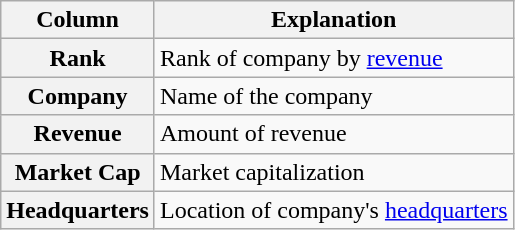<table class="wikitable plainrowheads" style="text-align:left;">
<tr>
<th scope="col">Column</th>
<th scope="col">Explanation</th>
</tr>
<tr>
<th scope="row">Rank</th>
<td>Rank of company by <a href='#'>revenue</a></td>
</tr>
<tr>
<th scope="row">Company</th>
<td>Name of the company</td>
</tr>
<tr>
<th scope="row">Revenue</th>
<td>Amount of revenue</td>
</tr>
<tr>
<th scope="row">Market Cap</th>
<td>Market capitalization</td>
</tr>
<tr>
<th scope="row">Headquarters</th>
<td>Location of company's <a href='#'>headquarters</a></td>
</tr>
</table>
